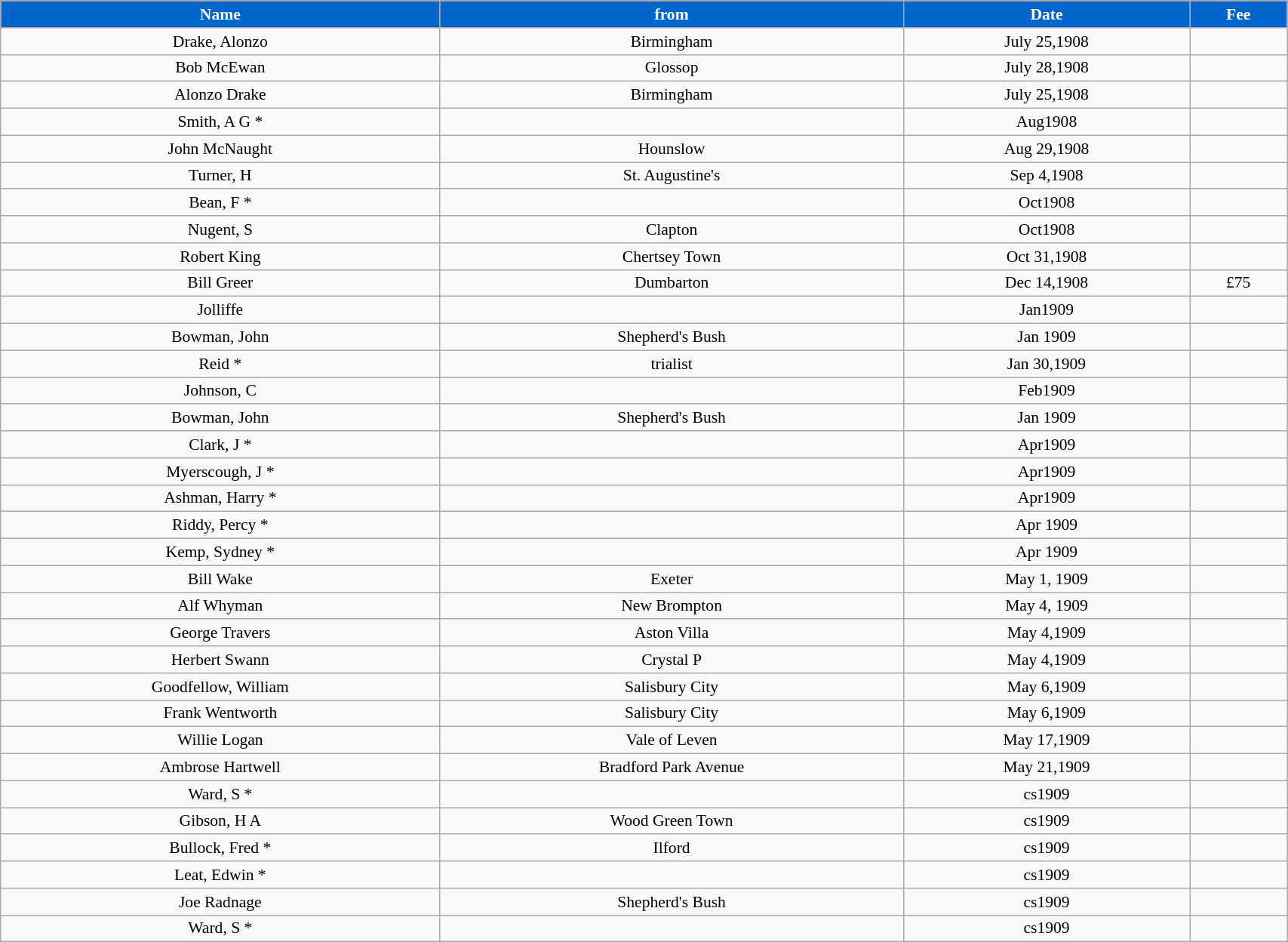<table class="wikitable" style="text-align:center; font-size:90%; width:90%;">
<tr>
<th style="background:#0066CC; color:#FFFFFF; text-align:center;"><strong>Name</strong></th>
<th style="background:#0066CC; color:#FFFFFF; text-align:center;">from</th>
<th style="background:#0066CC; color:#FFFFFF; text-align:center;">Date</th>
<th style="background:#0066CC; color:#FFFFFF; text-align:center;">Fee</th>
</tr>
<tr>
<td>Drake, Alonzo</td>
<td>Birmingham</td>
<td>July 25,1908</td>
<td></td>
</tr>
<tr>
<td>Bob McEwan</td>
<td>Glossop</td>
<td>July 28,1908</td>
<td></td>
</tr>
<tr>
<td>Alonzo Drake</td>
<td>Birmingham</td>
<td>July 25,1908</td>
<td></td>
</tr>
<tr>
<td>Smith, A G *</td>
<td></td>
<td>Aug1908</td>
<td></td>
</tr>
<tr>
<td>John McNaught</td>
<td>Hounslow</td>
<td>Aug 29,1908</td>
<td></td>
</tr>
<tr>
<td>Turner, H</td>
<td>St. Augustine's</td>
<td>Sep 4,1908</td>
<td></td>
</tr>
<tr>
<td>Bean, F *</td>
<td></td>
<td>Oct1908</td>
<td></td>
</tr>
<tr>
<td>Nugent, S</td>
<td>Clapton</td>
<td>Oct1908</td>
<td></td>
</tr>
<tr>
<td>Robert King</td>
<td>Chertsey Town</td>
<td>Oct 31,1908</td>
<td></td>
</tr>
<tr>
<td>Bill Greer</td>
<td>Dumbarton</td>
<td>Dec 14,1908</td>
<td>£75</td>
</tr>
<tr>
<td>Jolliffe</td>
<td></td>
<td>Jan1909</td>
<td></td>
</tr>
<tr>
<td>Bowman, John</td>
<td>Shepherd's Bush</td>
<td>Jan 1909</td>
<td></td>
</tr>
<tr>
<td>Reid *</td>
<td>trialist</td>
<td>Jan 30,1909</td>
<td></td>
</tr>
<tr>
<td>Johnson, C</td>
<td></td>
<td>Feb1909</td>
<td></td>
</tr>
<tr>
<td>Bowman, John</td>
<td>Shepherd's Bush</td>
<td>Jan 1909</td>
<td></td>
</tr>
<tr>
<td>Clark, J *</td>
<td></td>
<td>Apr1909</td>
<td></td>
</tr>
<tr>
<td>Myerscough, J *</td>
<td></td>
<td>Apr1909</td>
<td></td>
</tr>
<tr>
<td>Ashman, Harry *</td>
<td></td>
<td>Apr1909</td>
<td></td>
</tr>
<tr>
<td>Riddy, Percy *</td>
<td></td>
<td>Apr 1909</td>
<td></td>
</tr>
<tr>
<td>Kemp, Sydney *</td>
<td></td>
<td>Apr 1909</td>
<td></td>
</tr>
<tr>
<td>Bill Wake</td>
<td>Exeter</td>
<td>May 1, 1909</td>
<td></td>
</tr>
<tr>
<td>Alf Whyman</td>
<td>New Brompton</td>
<td>May 4, 1909</td>
<td></td>
</tr>
<tr>
<td>George Travers</td>
<td>Aston Villa</td>
<td>May 4,1909</td>
<td></td>
</tr>
<tr>
<td>Herbert Swann</td>
<td>Crystal P</td>
<td>May 4,1909</td>
<td></td>
</tr>
<tr>
<td>Goodfellow, William</td>
<td>Salisbury City</td>
<td>May 6,1909</td>
<td></td>
</tr>
<tr>
<td>Frank Wentworth</td>
<td>Salisbury City</td>
<td>May 6,1909</td>
<td></td>
</tr>
<tr>
<td>Willie Logan</td>
<td>Vale of Leven</td>
<td>May 17,1909</td>
<td></td>
</tr>
<tr>
<td>Ambrose Hartwell</td>
<td>Bradford Park Avenue</td>
<td>May 21,1909</td>
<td></td>
</tr>
<tr>
<td>Ward, S *</td>
<td></td>
<td>cs1909</td>
<td></td>
</tr>
<tr>
<td>Gibson, H A</td>
<td>Wood Green Town</td>
<td>cs1909</td>
<td></td>
</tr>
<tr>
<td>Bullock, Fred *</td>
<td>Ilford</td>
<td>cs1909</td>
<td></td>
</tr>
<tr>
<td>Leat, Edwin *</td>
<td></td>
<td>cs1909</td>
<td></td>
</tr>
<tr>
<td>Joe Radnage</td>
<td>Shepherd's Bush</td>
<td>cs1909</td>
<td></td>
</tr>
<tr>
<td>Ward, S *</td>
<td></td>
<td>cs1909</td>
<td></td>
</tr>
</table>
